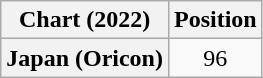<table class="wikitable plainrowheaders" style="text-align:center">
<tr>
<th scope="col">Chart (2022)</th>
<th scope="col">Position</th>
</tr>
<tr>
<th scope="row">Japan (Oricon)</th>
<td>96</td>
</tr>
</table>
